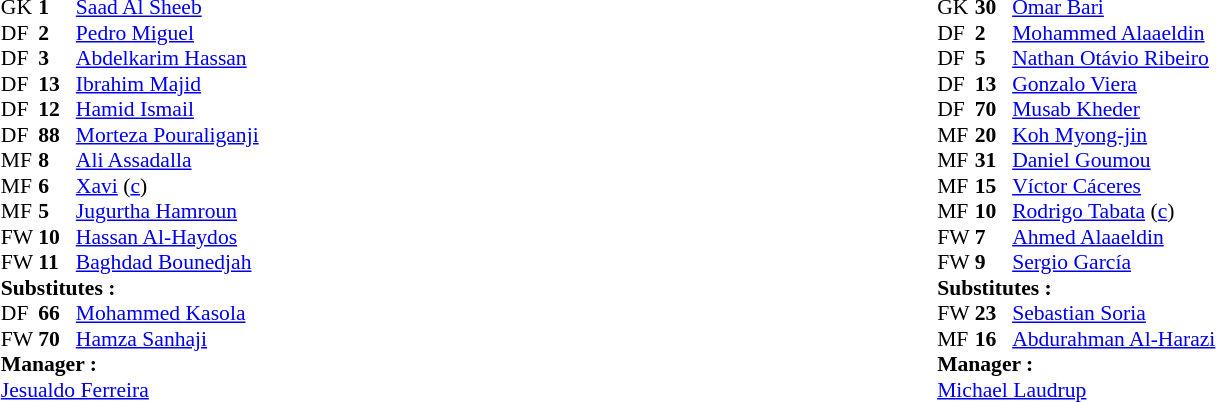<table width="100%">
<tr>
<td valign="top" width="50%"><br><table style="font-size: 90%" cellspacing="0" cellpadding="0" align="center">
<tr>
<th width="25"></th>
<th width="25"></th>
</tr>
<tr>
<td>GK</td>
<td><strong>1</strong></td>
<td> <a href='#'>Saad Al Sheeb</a></td>
</tr>
<tr>
<td>DF</td>
<td><strong>2</strong></td>
<td> <a href='#'>Pedro Miguel</a></td>
<td></td>
</tr>
<tr>
<td>DF</td>
<td><strong>3</strong></td>
<td> <a href='#'>Abdelkarim Hassan</a></td>
</tr>
<tr>
<td>DF</td>
<td><strong>13</strong></td>
<td> <a href='#'>Ibrahim Majid</a></td>
</tr>
<tr>
<td>DF</td>
<td><strong>12</strong></td>
<td> <a href='#'>Hamid Ismail</a></td>
<td></td>
<td></td>
</tr>
<tr>
<td>DF</td>
<td><strong>88</strong></td>
<td> <a href='#'>Morteza Pouraliganji</a></td>
</tr>
<tr>
<td>MF</td>
<td><strong>8</strong></td>
<td> <a href='#'>Ali Assadalla</a></td>
</tr>
<tr>
<td>MF</td>
<td><strong>6</strong></td>
<td> <a href='#'>Xavi</a> (<a href='#'>c</a>)</td>
</tr>
<tr>
<td>MF</td>
<td><strong>5</strong></td>
<td> <a href='#'>Jugurtha Hamroun</a></td>
<td></td>
<td></td>
</tr>
<tr>
<td>FW</td>
<td><strong>10</strong></td>
<td> <a href='#'>Hassan Al-Haydos</a></td>
</tr>
<tr>
<td>FW</td>
<td><strong>11</strong></td>
<td> <a href='#'>Baghdad Bounedjah</a></td>
</tr>
<tr>
<td colspan=3><strong>Substitutes : </strong></td>
</tr>
<tr>
<td>DF</td>
<td><strong>66</strong></td>
<td> <a href='#'>Mohammed Kasola</a></td>
<td></td>
<td></td>
</tr>
<tr>
<td>FW</td>
<td><strong>70</strong></td>
<td> <a href='#'>Hamza Sanhaji</a></td>
<td></td>
<td></td>
</tr>
<tr>
<td colspan=3><strong>Manager :</strong></td>
</tr>
<tr>
<td colspan=4> <a href='#'>Jesualdo Ferreira</a></td>
</tr>
</table>
</td>
<td valign="top" width="50%"><br><table style="font-size: 90%" cellspacing="0" cellpadding="0"  align="center">
<tr>
<th width=25></th>
<th width=25></th>
</tr>
<tr>
<td>GK</td>
<td><strong>30</strong></td>
<td> <a href='#'>Omar Bari</a></td>
</tr>
<tr>
<td>DF</td>
<td><strong>2</strong></td>
<td> <a href='#'>Mohammed Alaaeldin</a></td>
<td></td>
<td></td>
</tr>
<tr>
<td>DF</td>
<td><strong>5</strong></td>
<td> <a href='#'>Nathan Otávio Ribeiro</a></td>
</tr>
<tr>
<td>DF</td>
<td><strong>13</strong></td>
<td> <a href='#'>Gonzalo Viera</a></td>
</tr>
<tr>
<td>DF</td>
<td><strong>70</strong></td>
<td> <a href='#'>Musab Kheder</a></td>
</tr>
<tr>
<td>MF</td>
<td><strong>20</strong></td>
<td> <a href='#'>Koh Myong-jin</a></td>
</tr>
<tr>
<td>MF</td>
<td><strong>31</strong></td>
<td> <a href='#'>Daniel Goumou</a></td>
<td></td>
<td></td>
</tr>
<tr>
<td>MF</td>
<td><strong>15</strong></td>
<td> <a href='#'>Víctor Cáceres</a></td>
<td></td>
</tr>
<tr>
<td>MF</td>
<td><strong>10</strong></td>
<td> <a href='#'>Rodrigo Tabata</a> (<a href='#'>c</a>)</td>
</tr>
<tr>
<td>FW</td>
<td><strong>7</strong></td>
<td> <a href='#'>Ahmed Alaaeldin</a></td>
</tr>
<tr>
<td>FW</td>
<td><strong>9</strong></td>
<td> <a href='#'>Sergio García</a></td>
</tr>
<tr>
<td colspan=3><strong>Substitutes : </strong></td>
</tr>
<tr>
<td>FW</td>
<td><strong>23</strong></td>
<td> <a href='#'>Sebastian Soria</a></td>
<td></td>
<td></td>
</tr>
<tr>
<td>MF</td>
<td><strong>16</strong></td>
<td> <a href='#'>Abdurahman Al-Harazi</a></td>
<td></td>
<td></td>
</tr>
<tr>
<td colspan=3><strong>Manager :</strong></td>
</tr>
<tr>
<td colspan=4> <a href='#'>Michael Laudrup</a></td>
</tr>
</table>
</td>
</tr>
</table>
